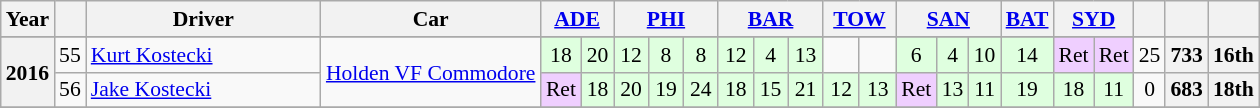<table class="wikitable" style="font-size: 90%; text-align: center">
<tr>
<th valign="middle">Year</th>
<th valign="middle"></th>
<th valign="middle" width="150">Driver</th>
<th valign="middle">Car</th>
<th colspan="2" width="42px"><a href='#'>ADE</a><br></th>
<th colspan="3" width="63px"><a href='#'>PHI</a><br></th>
<th colspan="3" width="63px"><a href='#'>BAR</a><br></th>
<th colspan="2" width="42px"><a href='#'>TOW</a><br></th>
<th colspan="3" width="63px"><a href='#'>SAN</a><br></th>
<th width="21px"><a href='#'>BAT</a><br></th>
<th colspan="2" width="42px"><a href='#'>SYD</a><br></th>
<th valign="middle"></th>
<th valign="middle"></th>
<th valign="middle"></th>
</tr>
<tr>
</tr>
<tr>
<th rowspan="2" valign="middle">2016</th>
<td>55</td>
<td align="left"> <a href='#'>Kurt Kostecki</a></td>
<td rowspan=2><a href='#'>Holden VF Commodore</a></td>
<td style="background: #dfffdf">18</td>
<td style="background: #dfffdf">20</td>
<td style="background: #dfffdf">12</td>
<td style="background: #dfffdf">8</td>
<td style="background: #dfffdf">8</td>
<td style="background: #dfffdf">12</td>
<td style="background: #dfffdf">4</td>
<td style="background: #dfffdf">13</td>
<td></td>
<td></td>
<td style="background: #dfffdf">6</td>
<td style="background: #dfffdf">4</td>
<td style="background: #dfffdf">10</td>
<td style="background: #dfffdf">14</td>
<td style="background: #efcfff">Ret</td>
<td style="background: #efcfff">Ret</td>
<td>25</td>
<th>733</th>
<th>16th</th>
</tr>
<tr>
<td>56</td>
<td align="left"> <a href='#'>Jake Kostecki</a></td>
<td style="background: #efcfff">Ret</td>
<td style="background: #dfffdf">18</td>
<td style="background: #dfffdf">20</td>
<td style="background: #dfffdf">19</td>
<td style="background: #dfffdf">24</td>
<td style="background: #dfffdf">18</td>
<td style="background: #dfffdf">15</td>
<td style="background: #dfffdf">21</td>
<td style="background: #dfffdf">12</td>
<td style="background: #dfffdf">13</td>
<td style="background: #efcfff">Ret</td>
<td style="background: #dfffdf">13</td>
<td style="background: #dfffdf">11</td>
<td style="background: #dfffdf">19</td>
<td style="background: #dfffdf">18</td>
<td style="background: #dfffdf">11</td>
<td>0</td>
<th>683</th>
<th>18th</th>
</tr>
<tr>
</tr>
</table>
